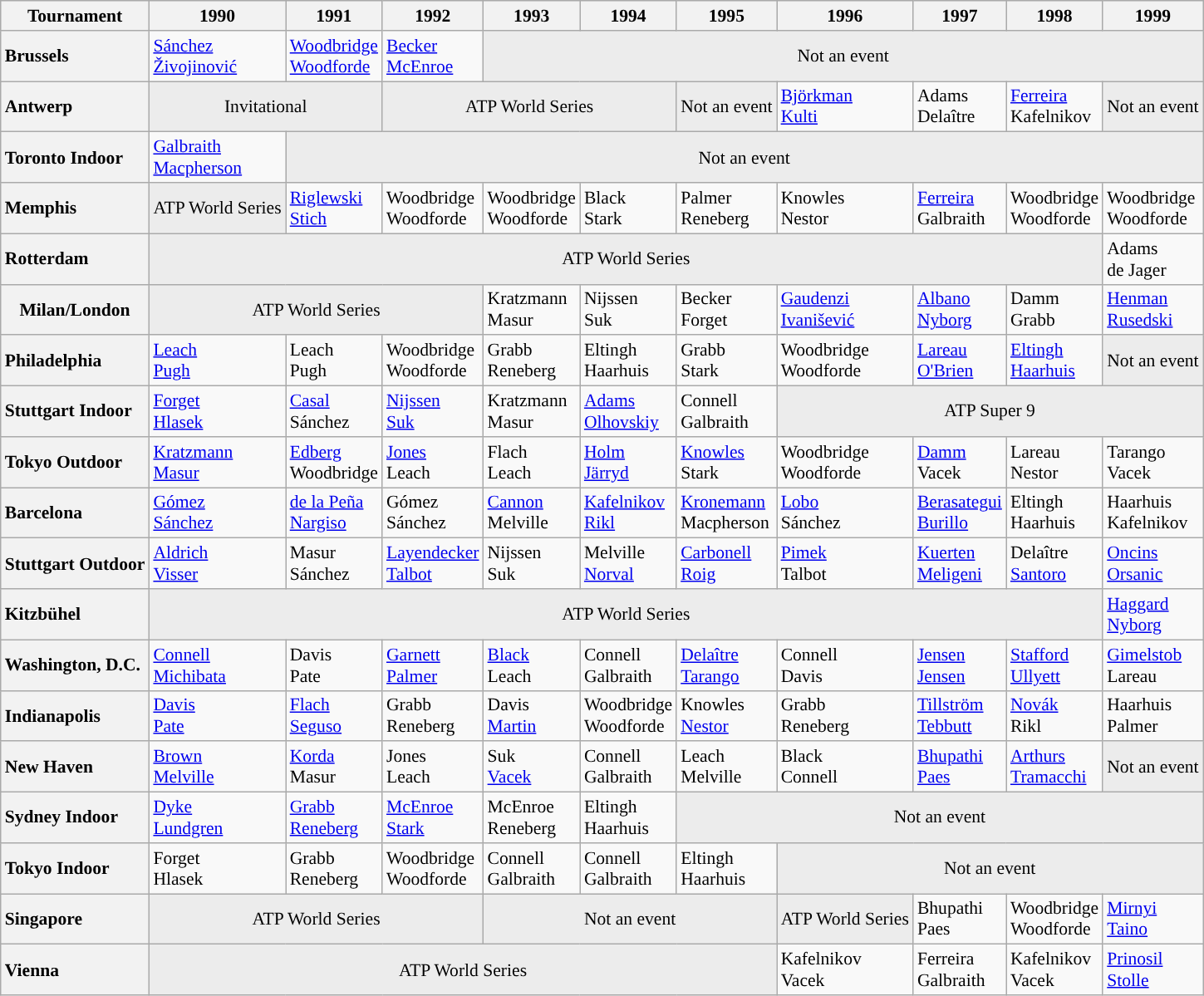<table class="wikitable nowrap plainrowheaders" style="font-size:90%;">
<tr bgcolor="#ececec">
<th>Tournament</th>
<th>1990</th>
<th>1991</th>
<th>1992</th>
<th>1993</th>
<th>1994</th>
<th>1995</th>
<th>1996</th>
<th>1997</th>
<th>1998</th>
<th>1999</th>
</tr>
<tr>
<th style="text-align: left;">Brussels</th>
<td> <a href='#'>Sánchez</a><br> <a href='#'>Živojinović</a></td>
<td> <a href='#'>Woodbridge</a><br> <a href='#'>Woodforde</a></td>
<td> <a href='#'>Becker</a><br> <a href='#'>McEnroe</a></td>
<td bgcolor="#ececec" align="center" colspan=7><span>Not an event</span></td>
</tr>
<tr>
<th style="text-align: left;">Antwerp</th>
<td bgcolor="#ececec" align="center" colspan=2><span>Invitational</span></td>
<td bgcolor="#ececec" align="center" colspan=3><span>ATP World Series</span></td>
<td bgcolor="#ececec" align="center"><span>Not an event</span></td>
<td> <a href='#'>Björkman</a><br> <a href='#'>Kulti</a></td>
<td> Adams<br> Delaître</td>
<td> <a href='#'>Ferreira</a><br> Kafelnikov</td>
<td bgcolor="#ececec" align="center"><span>Not an event</span></td>
</tr>
<tr>
<th style="text-align: left;">Toronto Indoor</th>
<td> <a href='#'>Galbraith</a><br> <a href='#'>Macpherson</a></td>
<td bgcolor="#ececec" align="center" colspan=9><span>Not an event</span></td>
</tr>
<tr>
<th style="text-align: left;">Memphis</th>
<td bgcolor="#ececec" align="center"><span>ATP World Series</span></td>
<td> <a href='#'>Riglewski</a><br> <a href='#'>Stich</a></td>
<td> Woodbridge<br> Woodforde</td>
<td> Woodbridge<br> Woodforde</td>
<td> Black<br> Stark</td>
<td> Palmer<br> Reneberg</td>
<td> Knowles<br> Nestor</td>
<td> <a href='#'>Ferreira</a><br> Galbraith</td>
<td> Woodbridge<br> Woodforde</td>
<td> Woodbridge<br> Woodforde</td>
</tr>
<tr>
<th style="text-align: left;">Rotterdam</th>
<td bgcolor="#ececec" align="center" colspan=9><span>ATP World Series</span></td>
<td> Adams<br> de Jager</td>
</tr>
<tr>
<th>Milan/London</th>
<td bgcolor="#ececec" align="center" colspan=3><span>ATP World Series</span></td>
<td> Kratzmann<br> Masur</td>
<td> Nijssen<br> Suk</td>
<td> Becker<br> Forget</td>
<td> <a href='#'>Gaudenzi</a><br> <a href='#'>Ivanišević</a></td>
<td> <a href='#'>Albano</a><br> <a href='#'>Nyborg</a></td>
<td> Damm<br> Grabb</td>
<td> <a href='#'>Henman</a><br> <a href='#'>Rusedski</a></td>
</tr>
<tr>
<th style="text-align: left;">Philadelphia</th>
<td> <a href='#'>Leach</a><br> <a href='#'>Pugh</a></td>
<td> Leach<br> Pugh</td>
<td> Woodbridge<br> Woodforde</td>
<td> Grabb<br> Reneberg</td>
<td> Eltingh<br> Haarhuis</td>
<td> Grabb<br> Stark</td>
<td> Woodbridge<br> Woodforde</td>
<td> <a href='#'>Lareau</a><br> <a href='#'>O'Brien</a></td>
<td> <a href='#'>Eltingh</a><br> <a href='#'>Haarhuis</a></td>
<td bgcolor="#ececec" align="center"><span>Not an event</span></td>
</tr>
<tr>
<th style="text-align: left;">Stuttgart Indoor</th>
<td> <a href='#'>Forget</a><br> <a href='#'>Hlasek</a></td>
<td> <a href='#'>Casal</a><br> Sánchez</td>
<td> <a href='#'>Nijssen</a><br> <a href='#'>Suk</a></td>
<td> Kratzmann<br> Masur</td>
<td> <a href='#'>Adams</a><br> <a href='#'>Olhovskiy</a></td>
<td> Connell<br> Galbraith</td>
<td bgcolor="#ececec" align="center" colspan=4><span>ATP Super 9</span></td>
</tr>
<tr>
<th style="text-align: left;">Tokyo Outdoor</th>
<td> <a href='#'>Kratzmann</a><br> <a href='#'>Masur</a></td>
<td> <a href='#'>Edberg</a><br> Woodbridge</td>
<td> <a href='#'>Jones</a><br> Leach</td>
<td> Flach<br> Leach</td>
<td> <a href='#'>Holm</a><br> <a href='#'>Järryd</a></td>
<td> <a href='#'>Knowles</a><br> Stark</td>
<td> Woodbridge<br> Woodforde</td>
<td> <a href='#'>Damm</a><br> Vacek</td>
<td> Lareau<br> Nestor</td>
<td> Tarango<br> Vacek</td>
</tr>
<tr>
<th style="text-align: left;">Barcelona</th>
<td> <a href='#'>Gómez</a><br> <a href='#'>Sánchez</a></td>
<td> <a href='#'>de la Peña</a><br> <a href='#'>Nargiso</a></td>
<td> Gómez<br> Sánchez</td>
<td> <a href='#'>Cannon</a><br> Melville</td>
<td> <a href='#'>Kafelnikov</a><br> <a href='#'>Rikl</a></td>
<td> <a href='#'>Kronemann</a><br> Macpherson</td>
<td> <a href='#'>Lobo</a><br> Sánchez</td>
<td> <a href='#'>Berasategui</a><br> <a href='#'>Burillo</a></td>
<td> Eltingh<br> Haarhuis</td>
<td> Haarhuis<br> Kafelnikov</td>
</tr>
<tr>
<th style="text-align: left;">Stuttgart Outdoor</th>
<td> <a href='#'>Aldrich</a><br> <a href='#'>Visser</a></td>
<td> Masur<br> Sánchez</td>
<td> <a href='#'>Layendecker</a><br> <a href='#'>Talbot</a></td>
<td> Nijssen<br> Suk</td>
<td> Melville<br> <a href='#'>Norval</a></td>
<td> <a href='#'>Carbonell</a><br> <a href='#'>Roig</a></td>
<td> <a href='#'>Pimek</a><br> Talbot</td>
<td> <a href='#'>Kuerten</a><br> <a href='#'>Meligeni</a></td>
<td> Delaître<br> <a href='#'>Santoro</a></td>
<td> <a href='#'>Oncins</a><br> <a href='#'>Orsanic</a></td>
</tr>
<tr>
<th style="text-align: left;">Kitzbühel</th>
<td bgcolor="#ececec" align="center" colspan=9><span>ATP World Series</span></td>
<td> <a href='#'>Haggard</a><br> <a href='#'>Nyborg</a></td>
</tr>
<tr>
<th style="text-align: left;">Washington, D.C.</th>
<td> <a href='#'>Connell</a><br> <a href='#'>Michibata</a></td>
<td> Davis<br> Pate</td>
<td> <a href='#'>Garnett</a><br> <a href='#'>Palmer</a></td>
<td> <a href='#'>Black</a><br> Leach</td>
<td> Connell<br> Galbraith</td>
<td> <a href='#'>Delaître</a><br> <a href='#'>Tarango</a></td>
<td> Connell<br> Davis</td>
<td> <a href='#'>Jensen</a><br> <a href='#'>Jensen</a></td>
<td> <a href='#'>Stafford</a><br> <a href='#'>Ullyett</a></td>
<td> <a href='#'>Gimelstob</a><br> Lareau</td>
</tr>
<tr>
<th style="text-align: left;">Indianapolis</th>
<td> <a href='#'>Davis</a><br> <a href='#'>Pate</a></td>
<td> <a href='#'>Flach</a><br> <a href='#'>Seguso</a></td>
<td> Grabb<br> Reneberg</td>
<td> Davis<br> <a href='#'>Martin</a></td>
<td> Woodbridge<br> Woodforde</td>
<td> Knowles<br> <a href='#'>Nestor</a></td>
<td> Grabb<br> Reneberg</td>
<td> <a href='#'>Tillström</a><br> <a href='#'>Tebbutt</a></td>
<td> <a href='#'>Novák</a><br> Rikl</td>
<td> Haarhuis<br> Palmer</td>
</tr>
<tr>
<th style="text-align: left;">New Haven</th>
<td> <a href='#'>Brown</a><br> <a href='#'>Melville</a></td>
<td> <a href='#'>Korda</a><br> Masur</td>
<td> Jones<br> Leach</td>
<td> Suk<br> <a href='#'>Vacek</a></td>
<td> Connell<br> Galbraith</td>
<td> Leach<br> Melville</td>
<td> Black<br> Connell</td>
<td> <a href='#'>Bhupathi</a><br> <a href='#'>Paes</a></td>
<td> <a href='#'>Arthurs</a><br> <a href='#'>Tramacchi</a></td>
<td bgcolor="#ececec" align="center"><span>Not an event</span></td>
</tr>
<tr>
<th style="text-align: left;">Sydney Indoor</th>
<td> <a href='#'>Dyke</a><br> <a href='#'>Lundgren</a></td>
<td> <a href='#'>Grabb</a><br> <a href='#'>Reneberg</a></td>
<td> <a href='#'>McEnroe</a><br> <a href='#'>Stark</a></td>
<td> McEnroe<br> Reneberg</td>
<td> Eltingh<br> Haarhuis</td>
<td bgcolor="#ececec" align="center" colspan=5><span>Not an event</span></td>
</tr>
<tr>
<th style="text-align: left;">Tokyo Indoor</th>
<td> Forget<br> Hlasek</td>
<td> Grabb<br> Reneberg</td>
<td> Woodbridge<br> Woodforde</td>
<td> Connell<br> Galbraith</td>
<td> Connell<br> Galbraith</td>
<td> Eltingh<br> Haarhuis</td>
<td bgcolor="#ececec" align="center" colspan=4><span>Not an event</span></td>
</tr>
<tr>
<th style="text-align: left;">Singapore</th>
<td bgcolor="#ececec" align="center" colspan=3><span>ATP World Series</span></td>
<td bgcolor="#ececec" align="center" colspan=3><span>Not an event</span></td>
<td bgcolor="#ececec" align="center"><span>ATP World Series</span></td>
<td> Bhupathi<br> Paes</td>
<td> Woodbridge<br> Woodforde</td>
<td> <a href='#'>Mirnyi</a><br> <a href='#'>Taino</a></td>
</tr>
<tr>
<th style="text-align: left;">Vienna</th>
<td bgcolor="#ececec" align="center" colspan=6><span>ATP World Series</span></td>
<td> Kafelnikov<br> Vacek</td>
<td> Ferreira<br> Galbraith</td>
<td> Kafelnikov<br> Vacek</td>
<td> <a href='#'>Prinosil</a><br> <a href='#'>Stolle</a></td>
</tr>
</table>
